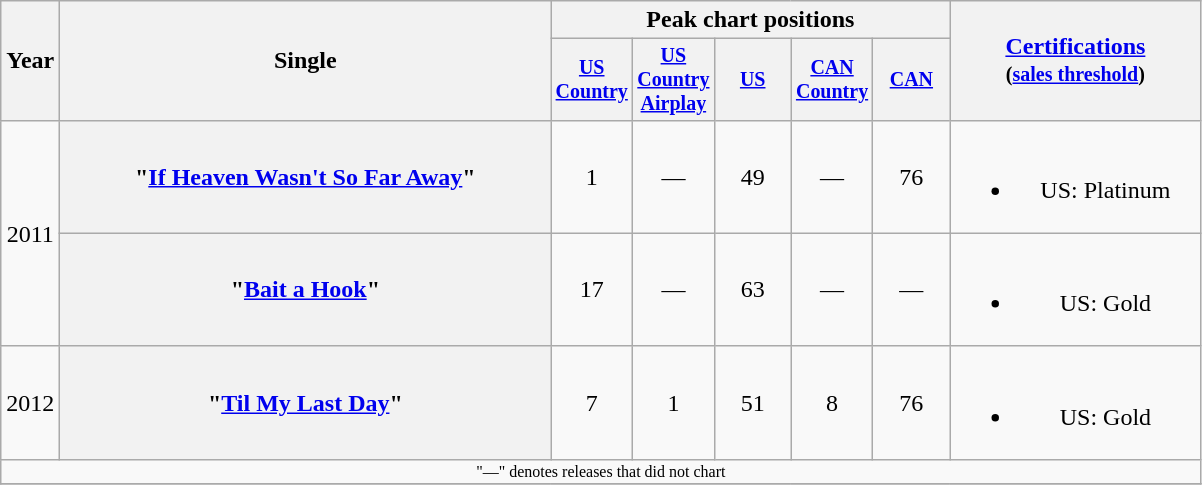<table class="wikitable plainrowheaders" style="text-align:center;">
<tr>
<th rowspan="2">Year</th>
<th rowspan="2" style="width:20em;">Single</th>
<th colspan="5">Peak chart positions</th>
<th scope="col" rowspan="2" style="width:10em;"><a href='#'>Certifications</a><br><small>(<a href='#'>sales threshold</a>)</small></th>
</tr>
<tr style="font-size:smaller;">
<th width="45"><a href='#'>US Country</a></th>
<th width="45"><a href='#'>US Country Airplay</a></th>
<th width="45"><a href='#'>US</a></th>
<th width="45"><a href='#'>CAN Country</a><br></th>
<th width="45"><a href='#'>CAN</a></th>
</tr>
<tr>
<td rowspan="2">2011</td>
<th scope="row">"<a href='#'>If Heaven Wasn't So Far Away</a>"</th>
<td>1</td>
<td>—</td>
<td>49</td>
<td>—</td>
<td>76</td>
<td><br><ul><li>US: Platinum</li></ul></td>
</tr>
<tr>
<th scope="row">"<a href='#'>Bait a Hook</a>"</th>
<td>17</td>
<td>—</td>
<td>63</td>
<td>—</td>
<td>—</td>
<td><br><ul><li>US: Gold</li></ul></td>
</tr>
<tr>
<td>2012</td>
<th scope="row">"<a href='#'>Til My Last Day</a>"</th>
<td>7</td>
<td>1</td>
<td>51</td>
<td>8</td>
<td>76</td>
<td><br><ul><li>US: Gold</li></ul></td>
</tr>
<tr>
<td colspan="8" style="font-size:8pt">"—" denotes releases that did not chart</td>
</tr>
<tr>
</tr>
</table>
